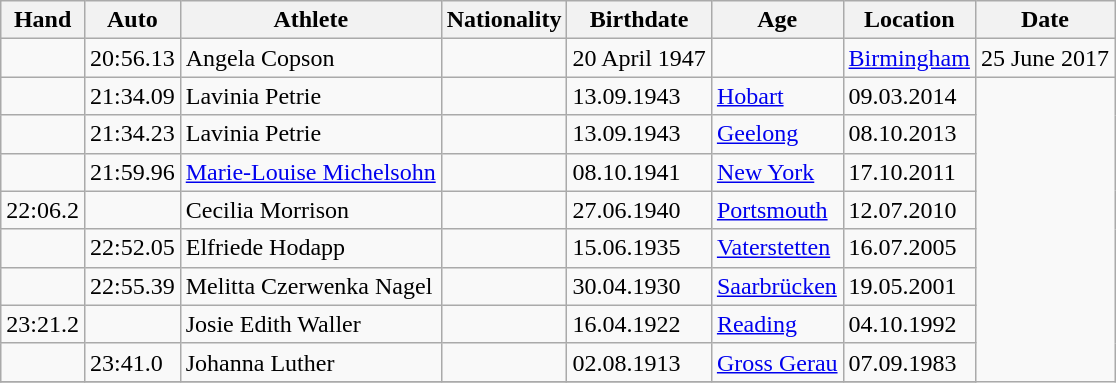<table class="wikitable">
<tr>
<th>Hand</th>
<th>Auto</th>
<th>Athlete</th>
<th>Nationality</th>
<th>Birthdate</th>
<th>Age</th>
<th>Location</th>
<th>Date</th>
</tr>
<tr>
<td></td>
<td>20:56.13</td>
<td>Angela Copson</td>
<td></td>
<td>20 April 1947</td>
<td></td>
<td><a href='#'>Birmingham</a></td>
<td>25 June 2017</td>
</tr>
<tr>
<td></td>
<td>21:34.09</td>
<td>Lavinia Petrie</td>
<td></td>
<td>13.09.1943</td>
<td><a href='#'>Hobart</a></td>
<td>09.03.2014</td>
</tr>
<tr>
<td></td>
<td>21:34.23</td>
<td>Lavinia Petrie</td>
<td></td>
<td>13.09.1943</td>
<td><a href='#'>Geelong</a></td>
<td>08.10.2013</td>
</tr>
<tr>
<td></td>
<td>21:59.96</td>
<td><a href='#'>Marie-Louise Michelsohn</a></td>
<td></td>
<td>08.10.1941</td>
<td><a href='#'>New York</a></td>
<td>17.10.2011</td>
</tr>
<tr>
<td>22:06.2</td>
<td></td>
<td>Cecilia Morrison</td>
<td></td>
<td>27.06.1940</td>
<td><a href='#'>Portsmouth</a></td>
<td>12.07.2010</td>
</tr>
<tr>
<td></td>
<td>22:52.05</td>
<td>Elfriede Hodapp</td>
<td></td>
<td>15.06.1935</td>
<td><a href='#'>Vaterstetten</a></td>
<td>16.07.2005</td>
</tr>
<tr>
<td></td>
<td>22:55.39</td>
<td>Melitta Czerwenka Nagel</td>
<td></td>
<td>30.04.1930</td>
<td><a href='#'>Saarbrücken</a></td>
<td>19.05.2001</td>
</tr>
<tr>
<td>23:21.2</td>
<td></td>
<td>Josie Edith Waller</td>
<td></td>
<td>16.04.1922</td>
<td><a href='#'>Reading</a></td>
<td>04.10.1992</td>
</tr>
<tr>
<td></td>
<td>23:41.0</td>
<td>Johanna Luther</td>
<td></td>
<td>02.08.1913</td>
<td><a href='#'>Gross Gerau</a></td>
<td>07.09.1983</td>
</tr>
<tr>
</tr>
</table>
